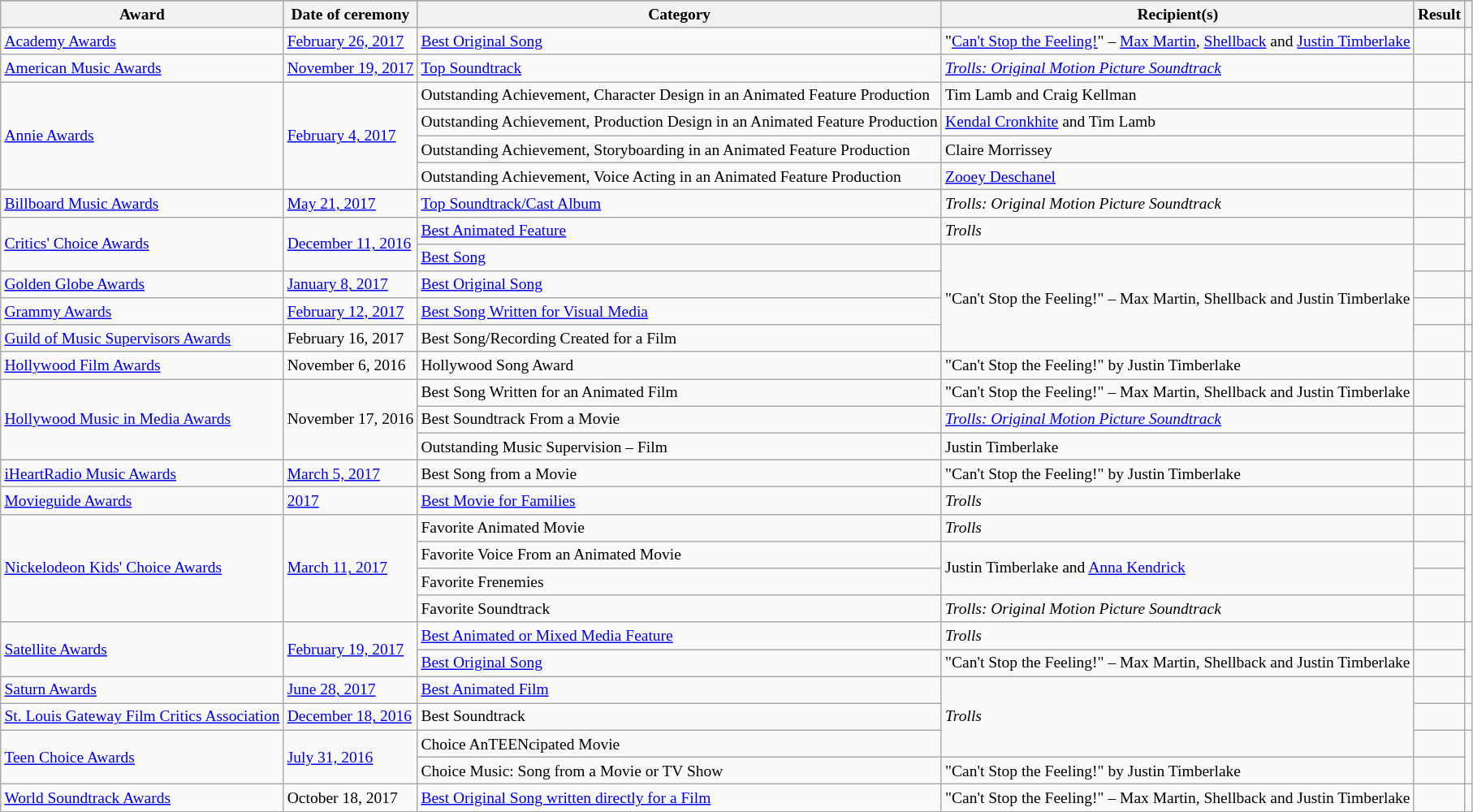<table class="wikitable sortable" style="font-size:small">
<tr>
</tr>
<tr>
<th>Award</th>
<th>Date of ceremony</th>
<th>Category</th>
<th>Recipient(s)</th>
<th>Result</th>
<th class="unsortable"></th>
</tr>
<tr>
<td><a href='#'>Academy Awards</a></td>
<td><a href='#'>February 26, 2017</a></td>
<td><a href='#'>Best Original Song</a></td>
<td>"<a href='#'>Can't Stop the Feeling!</a>" – <a href='#'>Max Martin</a>, <a href='#'>Shellback</a> and <a href='#'>Justin Timberlake</a></td>
<td></td>
<td style="text-align:center;"><br></td>
</tr>
<tr>
<td><a href='#'>American Music Awards</a></td>
<td><a href='#'>November 19, 2017</a></td>
<td><a href='#'>Top Soundtrack</a></td>
<td><em><a href='#'>Trolls: Original Motion Picture Soundtrack</a></em></td>
<td></td>
<td style="text-align:center;"></td>
</tr>
<tr>
<td rowspan="4"><a href='#'>Annie Awards</a></td>
<td rowspan="4"><a href='#'>February 4, 2017</a></td>
<td>Outstanding Achievement, Character Design in an Animated Feature Production</td>
<td>Tim Lamb and Craig Kellman</td>
<td></td>
<td rowspan="4" style="text-align:center;"></td>
</tr>
<tr>
<td>Outstanding Achievement, Production Design in an Animated Feature Production</td>
<td><a href='#'>Kendal Cronkhite</a> and Tim Lamb</td>
<td></td>
</tr>
<tr>
<td>Outstanding Achievement, Storyboarding in an Animated Feature Production</td>
<td>Claire Morrissey</td>
<td></td>
</tr>
<tr>
<td>Outstanding Achievement, Voice Acting in an Animated Feature Production</td>
<td><a href='#'>Zooey Deschanel</a></td>
<td></td>
</tr>
<tr>
<td><a href='#'>Billboard Music Awards</a></td>
<td><a href='#'>May 21, 2017</a></td>
<td><a href='#'>Top Soundtrack/Cast Album</a></td>
<td><em>Trolls: Original Motion Picture Soundtrack</em></td>
<td></td>
<td style="text-align:center;"></td>
</tr>
<tr>
<td rowspan="2"><a href='#'>Critics' Choice Awards</a></td>
<td rowspan="2"><a href='#'>December 11, 2016</a></td>
<td><a href='#'>Best Animated Feature</a></td>
<td><em>Trolls</em></td>
<td></td>
<td rowspan="2" style="text-align:center;"></td>
</tr>
<tr>
<td><a href='#'>Best Song</a></td>
<td rowspan="4">"Can't Stop the Feeling!" – Max Martin, Shellback and Justin Timberlake</td>
<td></td>
</tr>
<tr>
<td><a href='#'>Golden Globe Awards</a></td>
<td><a href='#'>January 8, 2017</a></td>
<td><a href='#'>Best Original Song</a></td>
<td></td>
<td style="text-align:center;"></td>
</tr>
<tr>
<td><a href='#'>Grammy Awards</a></td>
<td><a href='#'>February 12, 2017</a></td>
<td><a href='#'>Best Song Written for Visual Media</a></td>
<td></td>
<td style="text-align:center;"></td>
</tr>
<tr>
<td><a href='#'>Guild of Music Supervisors Awards</a></td>
<td>February 16, 2017</td>
<td>Best Song/Recording Created for a Film</td>
<td></td>
<td style="text-align:center;"></td>
</tr>
<tr>
<td><a href='#'>Hollywood Film Awards</a></td>
<td>November 6, 2016</td>
<td>Hollywood Song Award</td>
<td>"Can't Stop the Feeling!" by Justin Timberlake</td>
<td></td>
<td style="text-align:center;"></td>
</tr>
<tr>
<td rowspan="3"><a href='#'>Hollywood Music in Media Awards</a></td>
<td rowspan="3">November 17, 2016</td>
<td>Best Song Written for an Animated Film</td>
<td>"Can't Stop the Feeling!" – Max Martin, Shellback and Justin Timberlake</td>
<td></td>
<td rowspan="3" style="text-align:center;"><br></td>
</tr>
<tr>
<td>Best Soundtrack From a Movie</td>
<td><em><a href='#'>Trolls: Original Motion Picture Soundtrack</a></em></td>
<td></td>
</tr>
<tr>
<td>Outstanding Music Supervision – Film</td>
<td>Justin Timberlake</td>
<td></td>
</tr>
<tr>
<td><a href='#'>iHeartRadio Music Awards</a></td>
<td><a href='#'>March 5, 2017</a></td>
<td>Best Song from a Movie</td>
<td>"Can't Stop the Feeling!" by Justin Timberlake</td>
<td></td>
<td style="text-align:center;"></td>
</tr>
<tr>
<td rowspan="1"><a href='#'>Movieguide Awards</a></td>
<td rowspan="1"><a href='#'>2017</a></td>
<td><a href='#'>Best Movie for Families</a></td>
<td><em>Trolls</em></td>
<td></td>
</tr>
<tr>
<td rowspan="4"><a href='#'>Nickelodeon Kids' Choice Awards</a></td>
<td rowspan="4"><a href='#'>March 11, 2017</a></td>
<td>Favorite Animated Movie</td>
<td><em>Trolls</em></td>
<td></td>
<td rowspan="4" style="text-align:center;"></td>
</tr>
<tr>
<td>Favorite Voice From an Animated Movie</td>
<td rowspan="2">Justin Timberlake and <a href='#'>Anna Kendrick</a></td>
<td></td>
</tr>
<tr>
<td>Favorite Frenemies</td>
<td></td>
</tr>
<tr>
<td>Favorite Soundtrack</td>
<td><em>Trolls: Original Motion Picture Soundtrack</em></td>
<td></td>
</tr>
<tr>
<td rowspan="2"><a href='#'>Satellite Awards</a></td>
<td rowspan="2"><a href='#'>February 19, 2017</a></td>
<td><a href='#'>Best Animated or Mixed Media Feature</a></td>
<td><em>Trolls</em></td>
<td></td>
<td rowspan="2" style="text-align:center;"></td>
</tr>
<tr>
<td><a href='#'>Best Original Song</a></td>
<td>"Can't Stop the Feeling!" – Max Martin, Shellback and Justin Timberlake</td>
<td></td>
</tr>
<tr>
<td><a href='#'>Saturn Awards</a></td>
<td><a href='#'>June 28, 2017</a></td>
<td><a href='#'>Best Animated Film</a></td>
<td rowspan="3"><em>Trolls</em></td>
<td></td>
<td style="text-align:center;"></td>
</tr>
<tr>
<td><a href='#'>St. Louis Gateway Film Critics Association</a></td>
<td><a href='#'>December 18, 2016</a></td>
<td>Best Soundtrack</td>
<td></td>
<td style="text-align:center;"></td>
</tr>
<tr>
<td rowspan="2"><a href='#'>Teen Choice Awards</a></td>
<td rowspan="2"><a href='#'>July 31, 2016</a></td>
<td>Choice AnTEENcipated Movie</td>
<td></td>
<td rowspan="2" style="text-align:center;"></td>
</tr>
<tr>
<td>Choice Music: Song from a Movie or TV Show</td>
<td>"Can't Stop the Feeling!" by Justin Timberlake</td>
<td></td>
</tr>
<tr>
<td><a href='#'>World Soundtrack Awards</a></td>
<td>October 18, 2017</td>
<td><a href='#'>Best Original Song written directly for a Film</a></td>
<td>"Can't Stop the Feeling!" – Max Martin, Shellback and Justin Timberlake</td>
<td></td>
<td style="text-align:center;"></td>
</tr>
</table>
